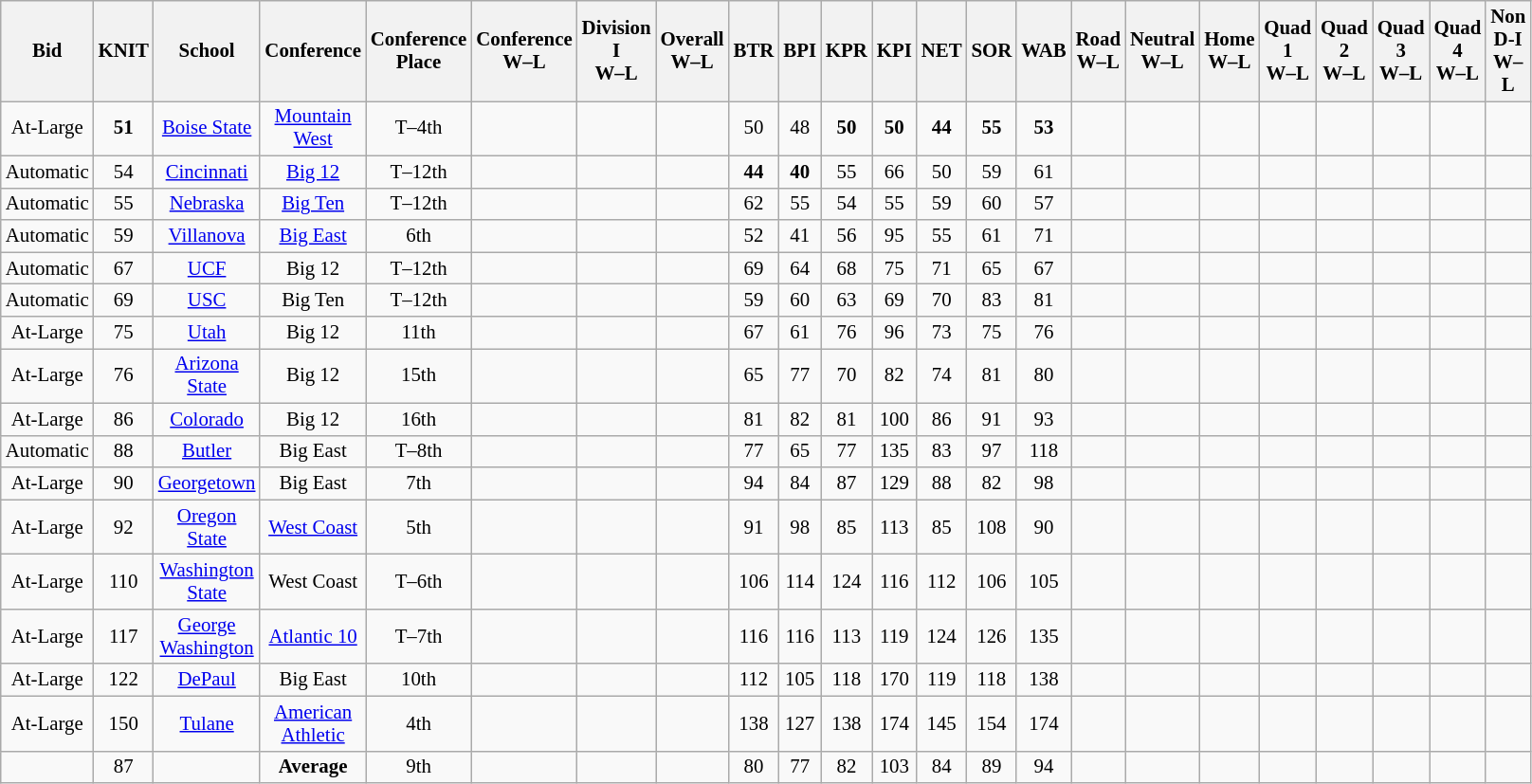<table class="wikitable sortable" style="font-size:87%; text-align: center; width:450pt;">
<tr>
<th>Bid</th>
<th data-sort-type="number">KNIT</th>
<th>School</th>
<th>Conference</th>
<th>Conference<br>Place</th>
<th>Conference<br>W–L</th>
<th>Division<br>I<br>W–L</th>
<th>Overall<br>W–L</th>
<th data-sort-type="number">BTR</th>
<th data-sort-type="number">BPI</th>
<th data-sort-type="number">KPR</th>
<th data-sort-type="number">KPI</th>
<th data-sort-type="number">NET</th>
<th data-sort-type="number">SOR</th>
<th data-sort-type="number">WAB</th>
<th>Road<br>W–L</th>
<th>Neutral<br>W–L</th>
<th>Home<br>W–L</th>
<th>Quad<br>1<br>W–L</th>
<th>Quad<br>2<br>W–L</th>
<th>Quad<br>3<br>W–L</th>
<th>Quad<br>4<br>W–L</th>
<th>Non<br>D-I<br>W–L</th>
</tr>
<tr>
<td>At-Large</td>
<td><strong>51</strong></td>
<td><a href='#'>Boise State</a></td>
<td><a href='#'>Mountain West</a></td>
<td>T–4th</td>
<td></td>
<td></td>
<td></td>
<td>50</td>
<td>48</td>
<td><strong>50</strong></td>
<td><strong>50</strong></td>
<td><strong>44</strong></td>
<td><strong>55</strong></td>
<td><strong>53</strong></td>
<td></td>
<td></td>
<td></td>
<td></td>
<td></td>
<td></td>
<td></td>
<td></td>
</tr>
<tr>
<td>Automatic</td>
<td>54</td>
<td><a href='#'>Cincinnati</a></td>
<td><a href='#'>Big 12</a></td>
<td>T–12th</td>
<td></td>
<td></td>
<td></td>
<td><strong>44</strong></td>
<td><strong>40</strong></td>
<td>55</td>
<td>66</td>
<td>50</td>
<td>59</td>
<td>61</td>
<td></td>
<td></td>
<td></td>
<td></td>
<td></td>
<td></td>
<td></td>
<td></td>
</tr>
<tr>
<td>Automatic</td>
<td>55</td>
<td><a href='#'>Nebraska</a></td>
<td><a href='#'>Big Ten</a></td>
<td>T–12th</td>
<td></td>
<td></td>
<td></td>
<td>62</td>
<td>55</td>
<td>54</td>
<td>55</td>
<td>59</td>
<td>60</td>
<td>57</td>
<td></td>
<td></td>
<td></td>
<td></td>
<td></td>
<td></td>
<td></td>
<td></td>
</tr>
<tr>
<td>Automatic</td>
<td>59</td>
<td><a href='#'>Villanova</a></td>
<td><a href='#'>Big East</a></td>
<td>6th</td>
<td></td>
<td></td>
<td></td>
<td>52</td>
<td>41</td>
<td>56</td>
<td>95</td>
<td>55</td>
<td>61</td>
<td>71</td>
<td></td>
<td></td>
<td></td>
<td></td>
<td></td>
<td></td>
<td></td>
<td></td>
</tr>
<tr>
<td>Automatic</td>
<td>67</td>
<td><a href='#'>UCF</a></td>
<td>Big 12</td>
<td>T–12th</td>
<td></td>
<td></td>
<td></td>
<td>69</td>
<td>64</td>
<td>68</td>
<td>75</td>
<td>71</td>
<td>65</td>
<td>67</td>
<td></td>
<td></td>
<td></td>
<td></td>
<td></td>
<td></td>
<td></td>
<td></td>
</tr>
<tr>
<td>Automatic</td>
<td>69</td>
<td><a href='#'>USC</a></td>
<td>Big Ten</td>
<td>T–12th</td>
<td></td>
<td></td>
<td></td>
<td>59</td>
<td>60</td>
<td>63</td>
<td>69</td>
<td>70</td>
<td>83</td>
<td>81</td>
<td></td>
<td></td>
<td></td>
<td></td>
<td></td>
<td></td>
<td></td>
<td></td>
</tr>
<tr>
<td>At-Large</td>
<td>75</td>
<td><a href='#'>Utah</a></td>
<td>Big 12</td>
<td>11th</td>
<td></td>
<td></td>
<td></td>
<td>67</td>
<td>61</td>
<td>76</td>
<td>96</td>
<td>73</td>
<td>75</td>
<td>76</td>
<td></td>
<td></td>
<td></td>
<td></td>
<td></td>
<td></td>
<td></td>
<td></td>
</tr>
<tr>
<td>At-Large</td>
<td>76</td>
<td><a href='#'>Arizona State</a></td>
<td>Big 12</td>
<td>15th</td>
<td></td>
<td></td>
<td></td>
<td>65</td>
<td>77</td>
<td>70</td>
<td>82</td>
<td>74</td>
<td>81</td>
<td>80</td>
<td></td>
<td></td>
<td></td>
<td></td>
<td></td>
<td></td>
<td></td>
<td></td>
</tr>
<tr>
<td>At-Large</td>
<td>86</td>
<td><a href='#'>Colorado</a></td>
<td>Big 12</td>
<td>16th</td>
<td></td>
<td></td>
<td></td>
<td>81</td>
<td>82</td>
<td>81</td>
<td>100</td>
<td>86</td>
<td>91</td>
<td>93</td>
<td></td>
<td></td>
<td></td>
<td></td>
<td></td>
<td></td>
<td></td>
<td></td>
</tr>
<tr>
<td>Automatic</td>
<td>88</td>
<td><a href='#'>Butler</a></td>
<td>Big East</td>
<td>T–8th</td>
<td></td>
<td></td>
<td></td>
<td>77</td>
<td>65</td>
<td>77</td>
<td>135</td>
<td>83</td>
<td>97</td>
<td>118</td>
<td></td>
<td></td>
<td></td>
<td></td>
<td></td>
<td></td>
<td></td>
<td></td>
</tr>
<tr>
<td>At-Large</td>
<td>90</td>
<td><a href='#'>Georgetown</a></td>
<td>Big East</td>
<td>7th</td>
<td></td>
<td></td>
<td></td>
<td>94</td>
<td>84</td>
<td>87</td>
<td>129</td>
<td>88</td>
<td>82</td>
<td>98</td>
<td></td>
<td></td>
<td></td>
<td></td>
<td></td>
<td></td>
<td></td>
<td></td>
</tr>
<tr>
<td>At-Large</td>
<td>92</td>
<td><a href='#'>Oregon State</a></td>
<td><a href='#'>West Coast</a></td>
<td>5th</td>
<td></td>
<td></td>
<td></td>
<td>91</td>
<td>98</td>
<td>85</td>
<td>113</td>
<td>85</td>
<td>108</td>
<td>90</td>
<td></td>
<td></td>
<td></td>
<td></td>
<td></td>
<td></td>
<td></td>
<td></td>
</tr>
<tr>
<td>At-Large</td>
<td>110</td>
<td><a href='#'>Washington State</a></td>
<td>West Coast</td>
<td>T–6th</td>
<td></td>
<td></td>
<td></td>
<td>106</td>
<td>114</td>
<td>124</td>
<td>116</td>
<td>112</td>
<td>106</td>
<td>105</td>
<td></td>
<td></td>
<td></td>
<td></td>
<td></td>
<td></td>
<td></td>
<td></td>
</tr>
<tr>
<td>At-Large</td>
<td>117</td>
<td><a href='#'>George Washington</a></td>
<td><a href='#'>Atlantic 10</a></td>
<td>T–7th</td>
<td></td>
<td></td>
<td></td>
<td>116</td>
<td>116</td>
<td>113</td>
<td>119</td>
<td>124</td>
<td>126</td>
<td>135</td>
<td></td>
<td></td>
<td></td>
<td></td>
<td></td>
<td></td>
<td></td>
<td></td>
</tr>
<tr>
<td>At-Large</td>
<td>122</td>
<td><a href='#'>DePaul</a></td>
<td>Big East</td>
<td>10th</td>
<td></td>
<td></td>
<td></td>
<td>112</td>
<td>105</td>
<td>118</td>
<td>170</td>
<td>119</td>
<td>118</td>
<td>138</td>
<td></td>
<td></td>
<td></td>
<td></td>
<td></td>
<td></td>
<td></td>
<td></td>
</tr>
<tr>
<td>At-Large</td>
<td>150</td>
<td><a href='#'>Tulane</a></td>
<td><a href='#'>American Athletic</a></td>
<td>4th</td>
<td></td>
<td></td>
<td></td>
<td>138</td>
<td>127</td>
<td>138</td>
<td>174</td>
<td>145</td>
<td>154</td>
<td>174</td>
<td></td>
<td></td>
<td></td>
<td></td>
<td></td>
<td></td>
<td></td>
<td></td>
</tr>
<tr class="sortbottom">
<td></td>
<td>87</td>
<td></td>
<td><strong>Average</strong></td>
<td>9th</td>
<td></td>
<td></td>
<td></td>
<td>80</td>
<td>77</td>
<td>82</td>
<td>103</td>
<td>84</td>
<td>89</td>
<td>94</td>
<td></td>
<td></td>
<td></td>
<td></td>
<td></td>
<td></td>
<td></td>
<td></td>
</tr>
</table>
